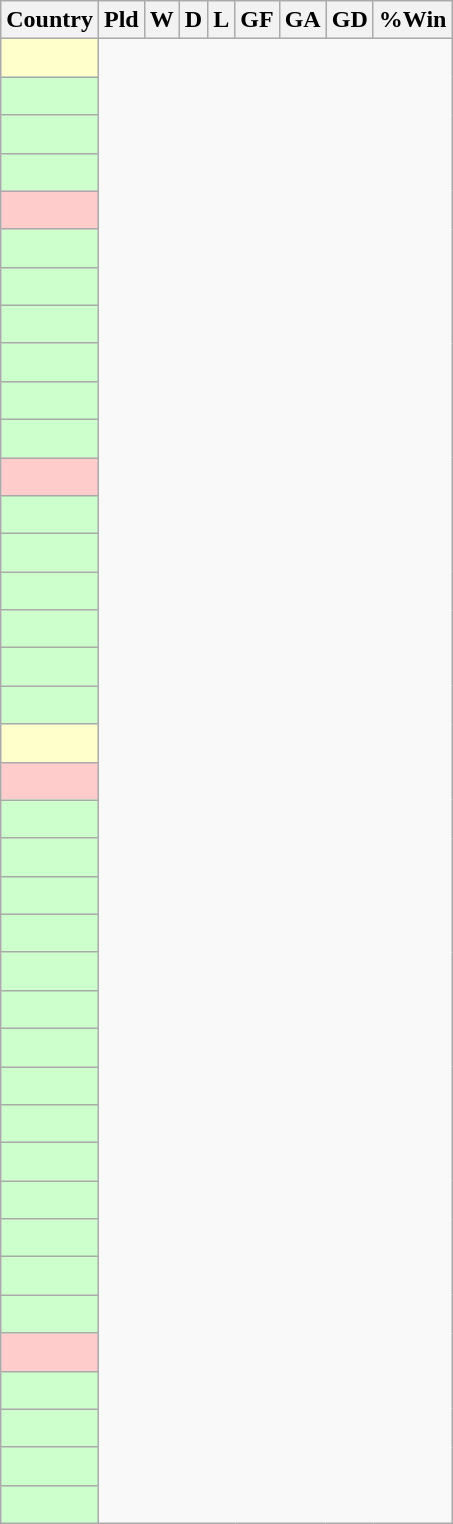<table class="wikitable sortable plainrowheaders" style="text-align:center">
<tr>
<th scope="col">Country</th>
<th scope="col">Pld</th>
<th scope="col">W</th>
<th scope="col">D</th>
<th scope="col">L</th>
<th scope="col">GF</th>
<th scope="col">GA</th>
<th scope="col">GD</th>
<th scope="col">%Win</th>
</tr>
<tr>
<td bgcolor=#FFFFCC align=left><br></td>
</tr>
<tr>
<td bgcolor=#CCFFCC scope="row" align=left><br></td>
</tr>
<tr>
<td bgcolor=#CCFFCC scope="row" align=left><br></td>
</tr>
<tr>
<td bgcolor=#CCFFCC scope="row" align=left><br></td>
</tr>
<tr>
<td bgcolor=#FFCCCC align=left><br></td>
</tr>
<tr>
<td bgcolor=#CCFFCC align=left><br></td>
</tr>
<tr>
<td bgcolor=#CCFFCC align=left><br></td>
</tr>
<tr>
<td bgcolor=#CCFFCC align=left><br></td>
</tr>
<tr>
<td bgcolor=#CCFFCC align=left><br></td>
</tr>
<tr>
<td bgcolor=#CCFFCC align=left><br></td>
</tr>
<tr>
<td bgcolor=#CCFFCC align=left><br></td>
</tr>
<tr>
<td bgcolor=#FFCCCC align=left><br></td>
</tr>
<tr>
<td bgcolor=#CCFFCC align=left><br></td>
</tr>
<tr>
<td bgcolor=#CCFFCC align=left><br></td>
</tr>
<tr>
<td bgcolor=#CCFFCC align=left><br></td>
</tr>
<tr>
<td bgcolor=#CCFFCC align=left><br></td>
</tr>
<tr>
<td bgcolor=#CCFFCC align=left><br></td>
</tr>
<tr>
<td bgcolor=#CCFFCC align=left><br></td>
</tr>
<tr>
<td bgcolor=#FFFFCC align=left><br></td>
</tr>
<tr>
<td bgcolor=#FFCCCC align=left><br></td>
</tr>
<tr>
<td bgcolor=#CCFFCC align=left><br></td>
</tr>
<tr>
<td bgcolor=#CCFFCC align=left><br></td>
</tr>
<tr>
<td bgcolor=#CCFFCC align=left><br></td>
</tr>
<tr>
<td bgcolor=#CCFFCC align=left><br></td>
</tr>
<tr>
<td bgcolor=#CCFFCC align=left><br></td>
</tr>
<tr>
<td bgcolor=#CCFFCC align=left><br></td>
</tr>
<tr>
<td bgcolor=#CCFFCC align=left><br></td>
</tr>
<tr>
<td bgcolor=#CCFFCC align=left><br></td>
</tr>
<tr>
<td bgcolor=#CCFFCC align=left><br></td>
</tr>
<tr>
<td bgcolor=#CCFFCC align=left><br></td>
</tr>
<tr>
<td bgcolor=#CCFFCC align=left><br></td>
</tr>
<tr>
<td bgcolor=#CCFFCC align=left><br></td>
</tr>
<tr>
<td bgcolor=#CCFFCC align=left><br></td>
</tr>
<tr>
<td bgcolor=#CCFFCC align=left><br></td>
</tr>
<tr>
<td bgcolor=#FFCCCC align=left><br></td>
</tr>
<tr>
<td bgcolor=#CCFFCC align=left><br></td>
</tr>
<tr>
<td bgcolor=#CCFFCC align=left><br></td>
</tr>
<tr>
<td bgcolor=#CCFFCC align=left><br></td>
</tr>
<tr>
<td bgcolor=#CCFFCC align=left><br></td>
</tr>
</table>
